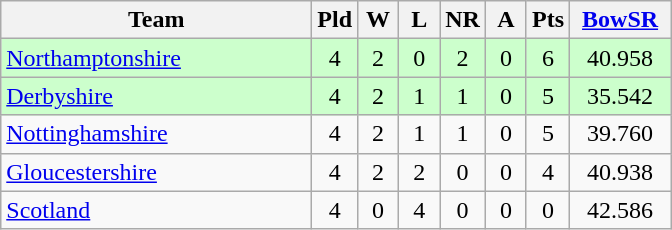<table class="wikitable" style="text-align: center;">
<tr>
<th width=200>Team</th>
<th width=20>Pld</th>
<th width=20>W</th>
<th width=20>L</th>
<th width=20>NR</th>
<th width=20>A</th>
<th width=20>Pts</th>
<th width=60><a href='#'>BowSR</a></th>
</tr>
<tr bgcolor="#ccffcc">
<td align=left><a href='#'>Northamptonshire</a></td>
<td>4</td>
<td>2</td>
<td>0</td>
<td>2</td>
<td>0</td>
<td>6</td>
<td>40.958</td>
</tr>
<tr bgcolor="#ccffcc">
<td align=left><a href='#'>Derbyshire</a></td>
<td>4</td>
<td>2</td>
<td>1</td>
<td>1</td>
<td>0</td>
<td>5</td>
<td>35.542</td>
</tr>
<tr>
<td align=left><a href='#'>Nottinghamshire</a></td>
<td>4</td>
<td>2</td>
<td>1</td>
<td>1</td>
<td>0</td>
<td>5</td>
<td>39.760</td>
</tr>
<tr>
<td align=left><a href='#'>Gloucestershire</a></td>
<td>4</td>
<td>2</td>
<td>2</td>
<td>0</td>
<td>0</td>
<td>4</td>
<td>40.938</td>
</tr>
<tr>
<td align=left><a href='#'>Scotland</a></td>
<td>4</td>
<td>0</td>
<td>4</td>
<td>0</td>
<td>0</td>
<td>0</td>
<td>42.586</td>
</tr>
</table>
